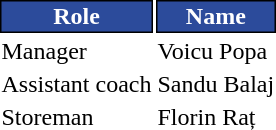<table class="toccolours">
<tr>
<th style="background:#2c4b9b;color:#FFFFFF;border:1px solid #000000;">Role</th>
<th style="background:#2c4b9b;color:#FFFFFF;border:1px solid #000000;">Name</th>
</tr>
<tr>
<td>Manager</td>
<td> Voicu Popa</td>
</tr>
<tr>
<td>Assistant coach</td>
<td> Sandu Balaj</td>
</tr>
<tr>
<td>Storeman</td>
<td> Florin Raț</td>
</tr>
</table>
